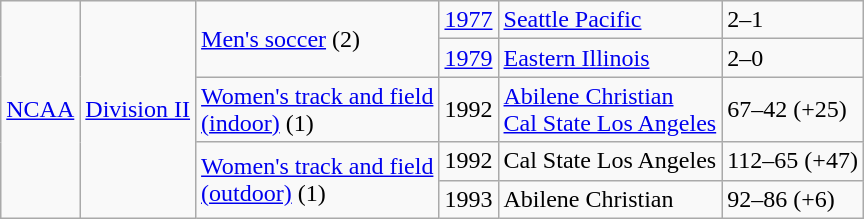<table class="wikitable" width=" %">
<tr>
<td rowspan="5"><a href='#'>NCAA</a></td>
<td rowspan="5"><a href='#'>Division II</a></td>
<td rowspan="2"><a href='#'>Men's soccer</a> (2)</td>
<td><a href='#'>1977</a></td>
<td><a href='#'>Seattle Pacific</a></td>
<td>2–1</td>
</tr>
<tr>
<td><a href='#'>1979</a></td>
<td><a href='#'>Eastern Illinois</a></td>
<td>2–0</td>
</tr>
<tr>
<td><a href='#'>Women's track and field<br>(indoor)</a> (1)</td>
<td>1992</td>
<td><a href='#'>Abilene Christian</a><br><a href='#'>Cal State Los Angeles</a></td>
<td>67–42 (+25)</td>
</tr>
<tr>
<td rowspan="2"><a href='#'>Women's track and field<br>(outdoor)</a> (1)</td>
<td>1992</td>
<td>Cal State Los Angeles</td>
<td>112–65 (+47)</td>
</tr>
<tr>
<td>1993</td>
<td>Abilene Christian</td>
<td>92–86 (+6)</td>
</tr>
</table>
